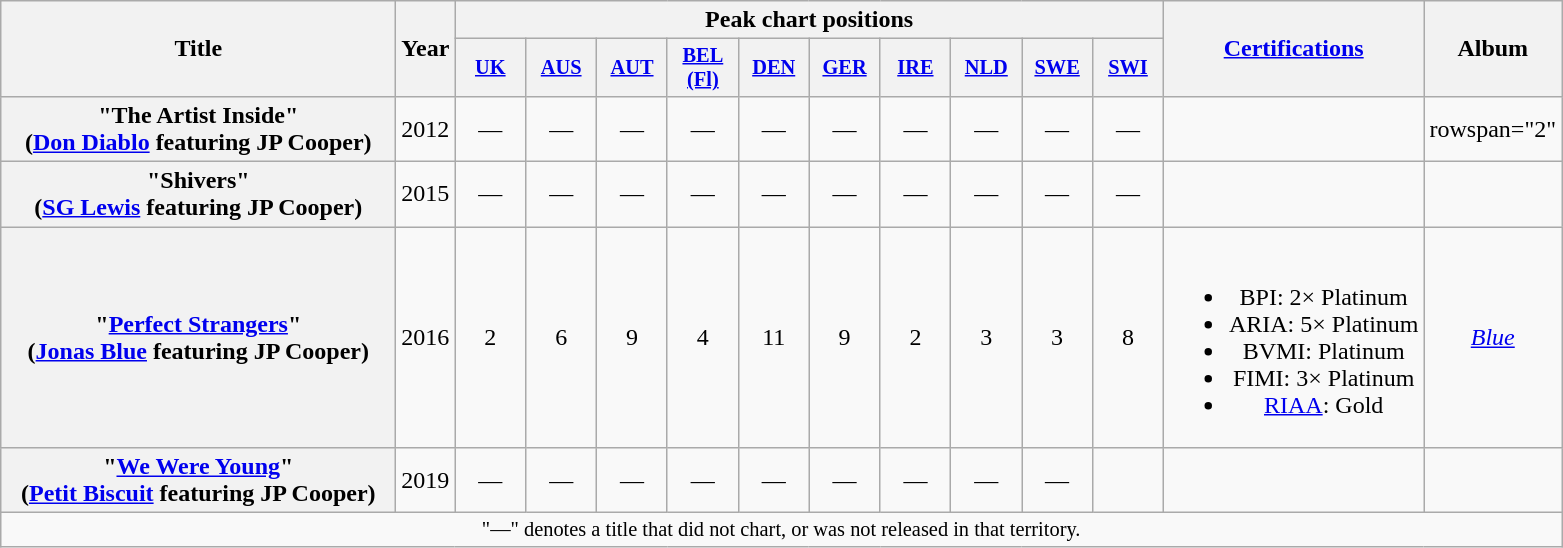<table class="wikitable plainrowheaders" style="text-align:center;">
<tr>
<th scope="col" rowspan="2" style="width:16em;">Title</th>
<th scope="col" rowspan="2" style="width:1em;">Year</th>
<th scope="col" colspan="10">Peak chart positions</th>
<th scope="col" rowspan="2"><a href='#'>Certifications</a></th>
<th scope="col" rowspan="2">Album</th>
</tr>
<tr>
<th scope="col" style="width:3em;font-size:85%;"><a href='#'>UK</a><br></th>
<th scope="col" style="width:3em;font-size:85%;"><a href='#'>AUS</a><br></th>
<th scope="col" style="width:3em;font-size:85%;"><a href='#'>AUT</a><br></th>
<th scope="col" style="width:3em;font-size:85%;"><a href='#'>BEL<br>(Fl)</a><br></th>
<th scope="col" style="width:3em;font-size:85%;"><a href='#'>DEN</a><br></th>
<th scope="col" style="width:3em;font-size:85%;"><a href='#'>GER</a><br></th>
<th scope="col" style="width:3em;font-size:85%;"><a href='#'>IRE</a><br></th>
<th scope="col" style="width:3em;font-size:85%;"><a href='#'>NLD</a><br></th>
<th scope="col" style="width:3em;font-size:85%;"><a href='#'>SWE</a><br></th>
<th scope="col" style="width:3em;font-size:85%;"><a href='#'>SWI</a><br></th>
</tr>
<tr>
<th scope="row">"The Artist Inside"<br><span>(<a href='#'>Don Diablo</a> featuring JP Cooper)</span></th>
<td>2012</td>
<td>—</td>
<td>—</td>
<td>—</td>
<td>—</td>
<td>—</td>
<td>—</td>
<td>—</td>
<td>—</td>
<td>—</td>
<td>—</td>
<td></td>
<td>rowspan="2" </td>
</tr>
<tr>
<th scope="row">"Shivers"<br><span>(<a href='#'>SG Lewis</a> featuring JP Cooper)</span></th>
<td>2015</td>
<td>—</td>
<td>—</td>
<td>—</td>
<td>—</td>
<td>—</td>
<td>—</td>
<td>—</td>
<td>—</td>
<td>—</td>
<td>—</td>
<td></td>
</tr>
<tr>
<th scope="row">"<a href='#'>Perfect Strangers</a>"<br><span>(<a href='#'>Jonas Blue</a> featuring JP Cooper)</span></th>
<td>2016</td>
<td>2</td>
<td>6</td>
<td>9</td>
<td>4</td>
<td>11</td>
<td>9</td>
<td>2</td>
<td>3</td>
<td>3</td>
<td>8</td>
<td><br><ul><li>BPI: 2× Platinum</li><li>ARIA: 5× Platinum</li><li>BVMI: Platinum</li><li>FIMI: 3× Platinum</li><li><a href='#'>RIAA</a>: Gold</li></ul></td>
<td><em><a href='#'>Blue</a></em></td>
</tr>
<tr>
<th scope="row">"<a href='#'>We Were Young</a>"<br><span>(<a href='#'>Petit Biscuit</a> featuring JP Cooper)</span></th>
<td>2019</td>
<td>—</td>
<td>—</td>
<td>—</td>
<td>—</td>
<td>—</td>
<td>—</td>
<td>—</td>
<td>—</td>
<td>—</td>
<td —></td>
<td></td>
<td></td>
</tr>
<tr>
<td colspan="14" style="text-align:center; font-size:85%;">"—" denotes a title that did not chart, or was not released in that territory.</td>
</tr>
</table>
